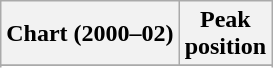<table class="wikitable sortable plainrowheaders" style="text-align:center">
<tr>
<th scope="col">Chart (2000–02)</th>
<th scope="col">Peak<br> position</th>
</tr>
<tr>
</tr>
<tr>
</tr>
<tr>
</tr>
</table>
